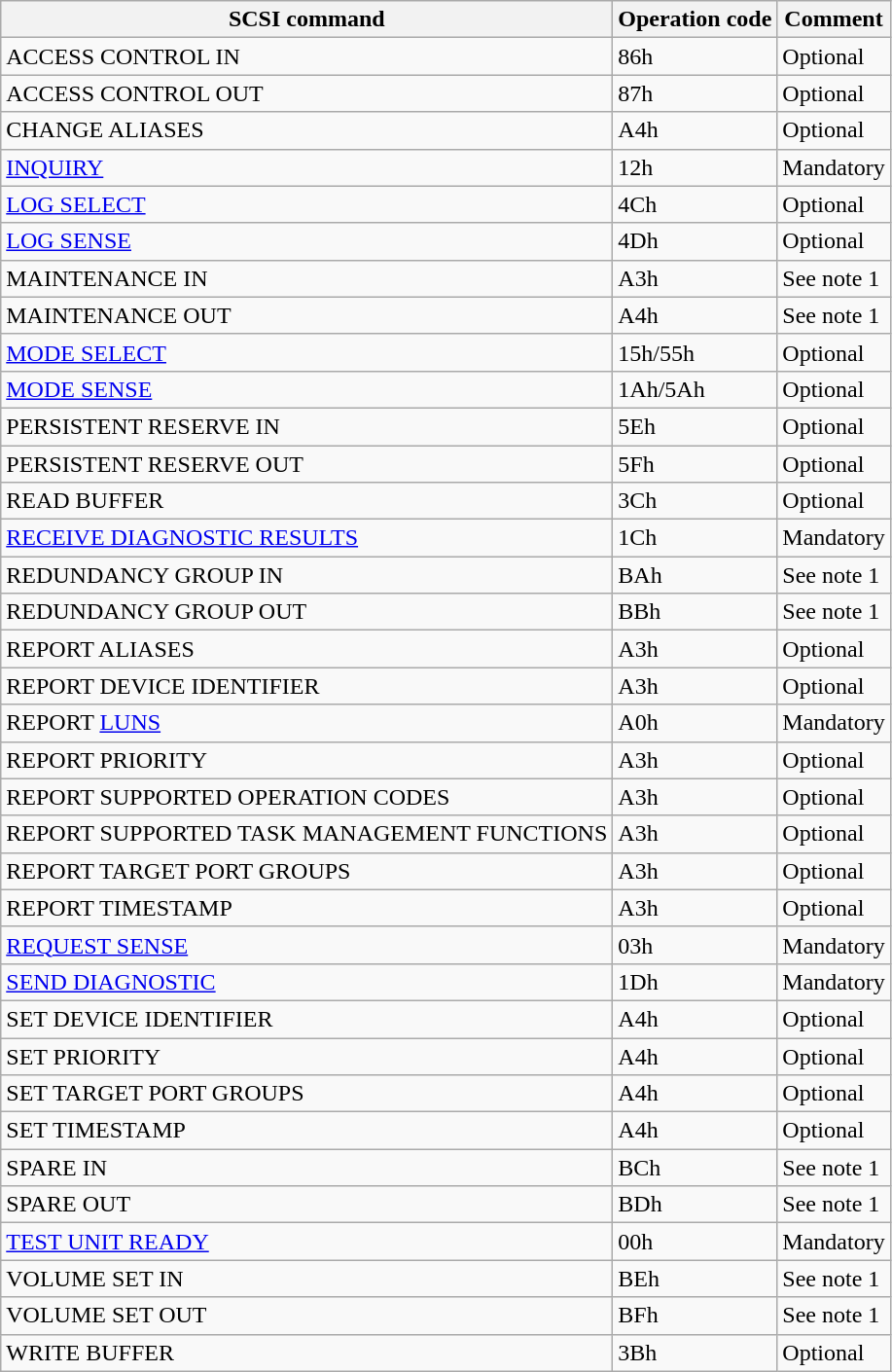<table class="wikitable">
<tr>
<th>SCSI command</th>
<th>Operation code</th>
<th>Comment</th>
</tr>
<tr>
<td>ACCESS CONTROL IN</td>
<td>86h</td>
<td>Optional</td>
</tr>
<tr>
<td>ACCESS CONTROL OUT</td>
<td>87h</td>
<td>Optional</td>
</tr>
<tr>
<td>CHANGE ALIASES</td>
<td>A4h</td>
<td>Optional</td>
</tr>
<tr>
<td><a href='#'>INQUIRY</a></td>
<td>12h</td>
<td>Mandatory</td>
</tr>
<tr>
<td><a href='#'>LOG SELECT</a></td>
<td>4Ch</td>
<td>Optional</td>
</tr>
<tr>
<td><a href='#'>LOG SENSE</a></td>
<td>4Dh</td>
<td>Optional</td>
</tr>
<tr>
<td>MAINTENANCE IN</td>
<td>A3h</td>
<td>See note 1</td>
</tr>
<tr>
<td>MAINTENANCE OUT</td>
<td>A4h</td>
<td>See note 1</td>
</tr>
<tr>
<td><a href='#'>MODE SELECT</a></td>
<td>15h/55h</td>
<td>Optional</td>
</tr>
<tr>
<td><a href='#'>MODE SENSE</a></td>
<td>1Ah/5Ah</td>
<td>Optional</td>
</tr>
<tr>
<td>PERSISTENT RESERVE IN</td>
<td>5Eh</td>
<td>Optional</td>
</tr>
<tr>
<td>PERSISTENT RESERVE OUT</td>
<td>5Fh</td>
<td>Optional</td>
</tr>
<tr>
<td>READ BUFFER</td>
<td>3Ch</td>
<td>Optional</td>
</tr>
<tr>
<td><a href='#'>RECEIVE DIAGNOSTIC RESULTS</a></td>
<td>1Ch</td>
<td>Mandatory</td>
</tr>
<tr>
<td>REDUNDANCY GROUP IN</td>
<td>BAh</td>
<td>See note 1</td>
</tr>
<tr>
<td>REDUNDANCY GROUP OUT</td>
<td>BBh</td>
<td>See note 1</td>
</tr>
<tr>
<td>REPORT ALIASES</td>
<td>A3h</td>
<td>Optional</td>
</tr>
<tr>
<td>REPORT DEVICE IDENTIFIER</td>
<td>A3h</td>
<td>Optional</td>
</tr>
<tr>
<td>REPORT <a href='#'>LUNS</a></td>
<td>A0h</td>
<td>Mandatory</td>
</tr>
<tr>
<td>REPORT PRIORITY</td>
<td>A3h</td>
<td>Optional</td>
</tr>
<tr>
<td>REPORT SUPPORTED OPERATION CODES</td>
<td>A3h</td>
<td>Optional</td>
</tr>
<tr>
<td>REPORT SUPPORTED TASK MANAGEMENT FUNCTIONS</td>
<td>A3h</td>
<td>Optional</td>
</tr>
<tr>
<td>REPORT TARGET PORT GROUPS</td>
<td>A3h</td>
<td>Optional</td>
</tr>
<tr>
<td>REPORT TIMESTAMP</td>
<td>A3h</td>
<td>Optional</td>
</tr>
<tr>
<td><a href='#'>REQUEST SENSE</a></td>
<td>03h</td>
<td>Mandatory</td>
</tr>
<tr>
<td><a href='#'>SEND DIAGNOSTIC</a></td>
<td>1Dh</td>
<td>Mandatory</td>
</tr>
<tr>
<td>SET DEVICE IDENTIFIER</td>
<td>A4h</td>
<td>Optional</td>
</tr>
<tr>
<td>SET PRIORITY</td>
<td>A4h</td>
<td>Optional</td>
</tr>
<tr>
<td>SET TARGET PORT GROUPS</td>
<td>A4h</td>
<td>Optional</td>
</tr>
<tr>
<td>SET TIMESTAMP</td>
<td>A4h</td>
<td>Optional</td>
</tr>
<tr>
<td>SPARE IN</td>
<td>BCh</td>
<td>See note 1</td>
</tr>
<tr>
<td>SPARE OUT</td>
<td>BDh</td>
<td>See note 1</td>
</tr>
<tr>
<td><a href='#'>TEST UNIT READY</a></td>
<td>00h</td>
<td>Mandatory</td>
</tr>
<tr>
<td>VOLUME SET IN</td>
<td>BEh</td>
<td>See note 1</td>
</tr>
<tr>
<td>VOLUME SET OUT</td>
<td>BFh</td>
<td>See note 1</td>
</tr>
<tr>
<td>WRITE BUFFER</td>
<td>3Bh</td>
<td>Optional</td>
</tr>
</table>
